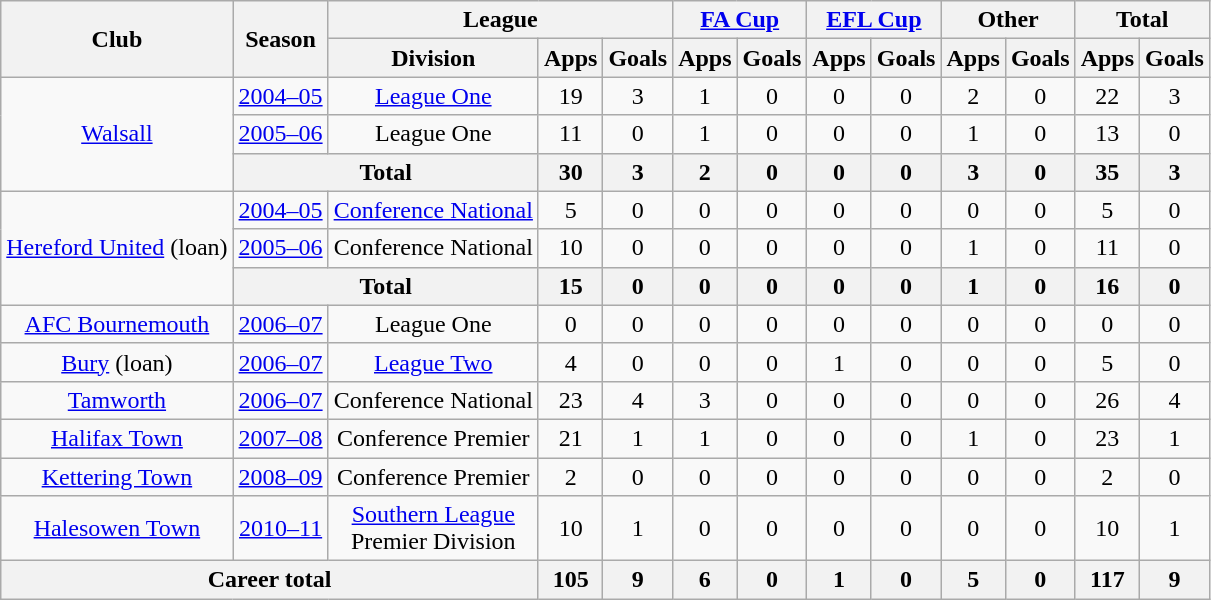<table class="wikitable" style="text-align:center">
<tr>
<th rowspan="2">Club</th>
<th rowspan="2">Season</th>
<th colspan="3">League</th>
<th colspan="2"><a href='#'>FA Cup</a></th>
<th colspan="2"><a href='#'>EFL Cup</a></th>
<th colspan="2">Other</th>
<th colspan="2">Total</th>
</tr>
<tr>
<th>Division</th>
<th>Apps</th>
<th>Goals</th>
<th>Apps</th>
<th>Goals</th>
<th>Apps</th>
<th>Goals</th>
<th>Apps</th>
<th>Goals</th>
<th>Apps</th>
<th>Goals</th>
</tr>
<tr>
<td rowspan="3"><a href='#'>Walsall</a></td>
<td><a href='#'>2004–05</a></td>
<td><a href='#'>League One</a></td>
<td>19</td>
<td>3</td>
<td>1</td>
<td>0</td>
<td>0</td>
<td>0</td>
<td>2</td>
<td>0</td>
<td>22</td>
<td>3</td>
</tr>
<tr>
<td><a href='#'>2005–06</a></td>
<td>League One</td>
<td>11</td>
<td>0</td>
<td>1</td>
<td>0</td>
<td>0</td>
<td>0</td>
<td>1</td>
<td>0</td>
<td>13</td>
<td>0</td>
</tr>
<tr>
<th colspan="2">Total</th>
<th>30</th>
<th>3</th>
<th>2</th>
<th>0</th>
<th>0</th>
<th>0</th>
<th>3</th>
<th>0</th>
<th>35</th>
<th>3</th>
</tr>
<tr>
<td rowspan="3"><a href='#'>Hereford United</a> (loan)</td>
<td><a href='#'>2004–05</a></td>
<td><a href='#'>Conference National</a></td>
<td>5</td>
<td>0</td>
<td>0</td>
<td>0</td>
<td>0</td>
<td>0</td>
<td>0</td>
<td>0</td>
<td>5</td>
<td>0</td>
</tr>
<tr>
<td><a href='#'>2005–06</a></td>
<td>Conference National</td>
<td>10</td>
<td>0</td>
<td>0</td>
<td>0</td>
<td>0</td>
<td>0</td>
<td>1</td>
<td>0</td>
<td>11</td>
<td>0</td>
</tr>
<tr>
<th colspan="2">Total</th>
<th>15</th>
<th>0</th>
<th>0</th>
<th>0</th>
<th>0</th>
<th>0</th>
<th>1</th>
<th>0</th>
<th>16</th>
<th>0</th>
</tr>
<tr>
<td><a href='#'>AFC Bournemouth</a></td>
<td><a href='#'>2006–07</a></td>
<td>League One</td>
<td>0</td>
<td>0</td>
<td>0</td>
<td>0</td>
<td>0</td>
<td>0</td>
<td>0</td>
<td>0</td>
<td>0</td>
<td>0</td>
</tr>
<tr>
<td><a href='#'>Bury</a> (loan)</td>
<td><a href='#'>2006–07</a></td>
<td><a href='#'>League Two</a></td>
<td>4</td>
<td>0</td>
<td>0</td>
<td>0</td>
<td>1</td>
<td>0</td>
<td>0</td>
<td>0</td>
<td>5</td>
<td>0</td>
</tr>
<tr>
<td><a href='#'>Tamworth</a></td>
<td><a href='#'>2006–07</a></td>
<td>Conference National</td>
<td>23</td>
<td>4</td>
<td>3</td>
<td>0</td>
<td>0</td>
<td>0</td>
<td>0</td>
<td>0</td>
<td>26</td>
<td>4</td>
</tr>
<tr>
<td><a href='#'>Halifax Town</a></td>
<td><a href='#'>2007–08</a></td>
<td>Conference Premier</td>
<td>21</td>
<td>1</td>
<td>1</td>
<td>0</td>
<td>0</td>
<td>0</td>
<td>1</td>
<td>0</td>
<td>23</td>
<td>1</td>
</tr>
<tr>
<td><a href='#'>Kettering Town</a></td>
<td><a href='#'>2008–09</a></td>
<td>Conference Premier</td>
<td>2</td>
<td>0</td>
<td>0</td>
<td>0</td>
<td>0</td>
<td>0</td>
<td>0</td>
<td>0</td>
<td>2</td>
<td>0</td>
</tr>
<tr>
<td><a href='#'>Halesowen Town</a></td>
<td><a href='#'>2010–11</a></td>
<td><a href='#'>Southern League</a><br>Premier Division</td>
<td>10</td>
<td>1</td>
<td>0</td>
<td>0</td>
<td>0</td>
<td>0</td>
<td>0</td>
<td>0</td>
<td>10</td>
<td>1</td>
</tr>
<tr>
<th colspan="3">Career total</th>
<th>105</th>
<th>9</th>
<th>6</th>
<th>0</th>
<th>1</th>
<th>0</th>
<th>5</th>
<th>0</th>
<th>117</th>
<th>9</th>
</tr>
</table>
